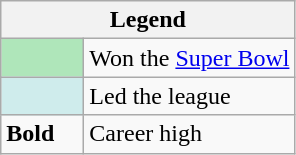<table class="wikitable mw-collapsible mw-collapsed">
<tr>
<th colspan="2">Legend</th>
</tr>
<tr>
<td style="background:#afe6ba; width:3em;"></td>
<td>Won the <a href='#'>Super Bowl</a></td>
</tr>
<tr>
<td style="background:#cfecec; width:3em;"></td>
<td>Led the league</td>
</tr>
<tr>
<td><strong>Bold</strong></td>
<td>Career high</td>
</tr>
</table>
